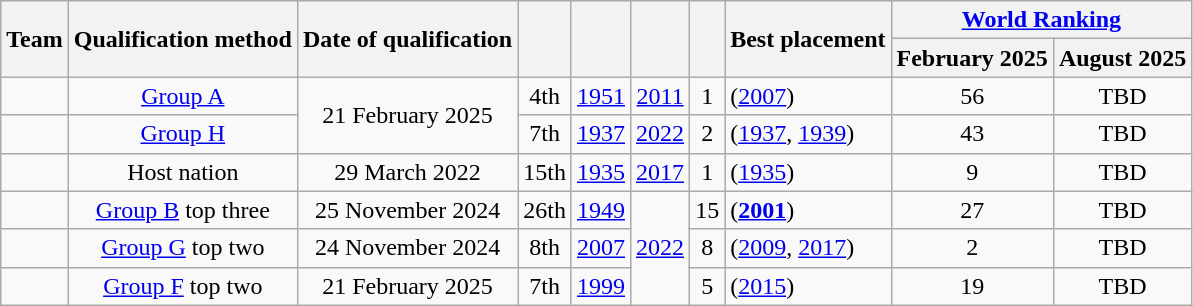<table class="wikitable sortable">
<tr>
<th rowspan=2>Team</th>
<th rowspan=2>Qualification method</th>
<th rowspan=2>Date of qualification</th>
<th rowspan=2></th>
<th rowspan=2></th>
<th rowspan=2></th>
<th rowspan=2></th>
<th rowspan=2>Best placement</th>
<th colspan=2><a href='#'>World Ranking</a></th>
</tr>
<tr>
<th>February 2025</th>
<th>August 2025</th>
</tr>
<tr>
<td></td>
<td align="center"><a href='#'>Group A</a></td>
<td align="center" rowspan=2>21 February 2025</td>
<td align="center">4th</td>
<td align="center"><a href='#'>1951</a></td>
<td align="center"><a href='#'>2011</a></td>
<td align="center">1</td>
<td> (<a href='#'>2007</a>)</td>
<td align=center>56</td>
<td align="center">TBD</td>
</tr>
<tr>
<td></td>
<td align="center"><a href='#'>Group H</a></td>
<td align="center">7th</td>
<td align="center"><a href='#'>1937</a></td>
<td align="center"><a href='#'>2022</a></td>
<td align="center">2</td>
<td> (<a href='#'>1937</a>, <a href='#'>1939</a>)</td>
<td align=center>43</td>
<td align="center">TBD</td>
</tr>
<tr>
<td></td>
<td align="center">Host nation</td>
<td align="center">29 March 2022</td>
<td align="center">15th</td>
<td align="center"><a href='#'>1935</a></td>
<td align="center"><a href='#'>2017</a></td>
<td align="center">1</td>
<td> (<a href='#'>1935</a>)</td>
<td align=center>9</td>
<td align="center">TBD</td>
</tr>
<tr>
<td></td>
<td align="center"><a href='#'>Group B</a> top three</td>
<td align="center">25 November 2024</td>
<td align="center">26th</td>
<td align="center"><a href='#'>1949</a></td>
<td align="center" rowspan=3><a href='#'>2022</a></td>
<td align="center">15</td>
<td> (<a href='#'><strong>2001</strong></a>)</td>
<td align=center>27</td>
<td align="center">TBD</td>
</tr>
<tr>
<td></td>
<td align="center"><a href='#'>Group G</a> top two</td>
<td align="center">24 November 2024</td>
<td align="center">8th</td>
<td align="center"><a href='#'>2007</a></td>
<td align="center">8</td>
<td> (<a href='#'>2009</a>, <a href='#'>2017</a>)</td>
<td align=center>2</td>
<td align="center">TBD</td>
</tr>
<tr>
<td></td>
<td align="center"><a href='#'>Group F</a> top two</td>
<td align="center">21 February 2025</td>
<td align="center">7th</td>
<td align="center"><a href='#'>1999</a></td>
<td align="center">5</td>
<td> (<a href='#'>2015</a>)</td>
<td align=center>19</td>
<td align="center">TBD</td>
</tr>
</table>
